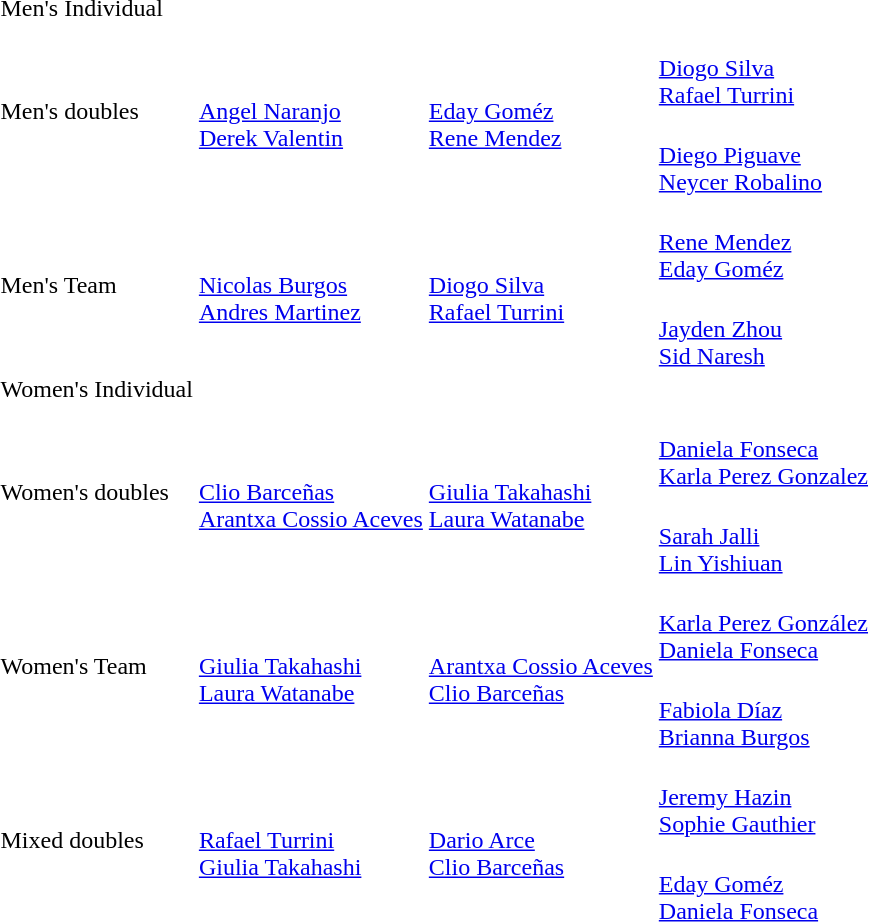<table>
<tr>
<td rowspan=2>Men's Individual</td>
<td rowspan=2></td>
<td rowspan=2></td>
<td></td>
</tr>
<tr>
<td></td>
</tr>
<tr>
<td rowspan=2>Men's doubles</td>
<td rowspan=2><br><a href='#'>Angel Naranjo</a><br><a href='#'>Derek Valentin</a></td>
<td rowspan=2><br><a href='#'>Eday Goméz</a><br><a href='#'>Rene Mendez</a></td>
<td><br><a href='#'>Diogo Silva</a><br><a href='#'>Rafael Turrini</a></td>
</tr>
<tr>
<td><br><a href='#'>Diego Piguave</a><br><a href='#'>Neycer Robalino</a></td>
</tr>
<tr>
<td rowspan=2>Men's Team</td>
<td rowspan=2><br><a href='#'>Nicolas Burgos</a><br><a href='#'>Andres Martinez</a></td>
<td rowspan=2><br><a href='#'>Diogo Silva</a><br><a href='#'>Rafael Turrini</a></td>
<td><br><a href='#'>Rene Mendez</a><br><a href='#'>Eday Goméz</a></td>
</tr>
<tr>
<td><br><a href='#'>Jayden Zhou</a><br><a href='#'>Sid Naresh</a></td>
</tr>
<tr>
<td rowspan=2>Women's Individual</td>
<td rowspan=2></td>
<td rowspan=2></td>
<td></td>
</tr>
<tr>
<td></td>
</tr>
<tr>
<td rowspan=2>Women's doubles</td>
<td rowspan=2><br><a href='#'>Clio Barceñas</a><br><a href='#'>Arantxa Cossio Aceves</a></td>
<td rowspan=2><br><a href='#'>Giulia Takahashi</a><br><a href='#'>Laura Watanabe</a></td>
<td><br><a href='#'>Daniela Fonseca</a><br><a href='#'>Karla Perez Gonzalez</a></td>
</tr>
<tr>
<td><br><a href='#'>Sarah Jalli</a><br><a href='#'>Lin Yishiuan</a></td>
</tr>
<tr>
<td rowspan=2>Women's Team</td>
<td rowspan=2><br><a href='#'>Giulia Takahashi</a><br><a href='#'>Laura Watanabe</a></td>
<td rowspan=2><br><a href='#'>Arantxa Cossio Aceves</a><br><a href='#'>Clio Barceñas</a></td>
<td><br><a href='#'>Karla Perez González</a><br><a href='#'>Daniela Fonseca</a></td>
</tr>
<tr>
<td><br><a href='#'>Fabiola Díaz</a><br><a href='#'>Brianna Burgos</a></td>
</tr>
<tr>
<td rowspan=2>Mixed doubles</td>
<td rowspan=2><br><a href='#'>Rafael Turrini</a><br><a href='#'>Giulia Takahashi</a></td>
<td rowspan=2><br><a href='#'>Dario Arce</a><br><a href='#'>Clio Barceñas</a></td>
<td><br><a href='#'>Jeremy Hazin</a><br><a href='#'>Sophie Gauthier</a></td>
</tr>
<tr>
<td><br><a href='#'>Eday Goméz</a><br><a href='#'>Daniela Fonseca</a></td>
</tr>
</table>
